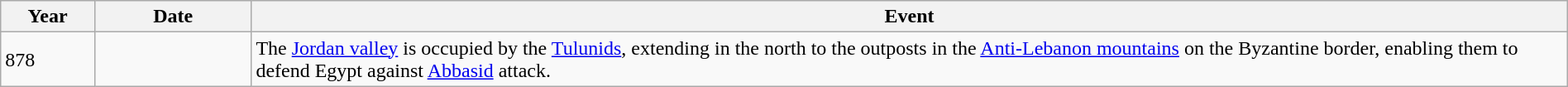<table class="wikitable" width="100%">
<tr>
<th style="width:6%">Year</th>
<th style="width:10%">Date</th>
<th>Event</th>
</tr>
<tr>
<td>878</td>
<td></td>
<td>The <a href='#'>Jordan valley</a> is occupied by the <a href='#'>Tulunids</a>, extending in the north to the outposts in the <a href='#'>Anti-Lebanon mountains</a> on the Byzantine border, enabling them to defend Egypt against <a href='#'>Abbasid</a> attack. </td>
</tr>
</table>
